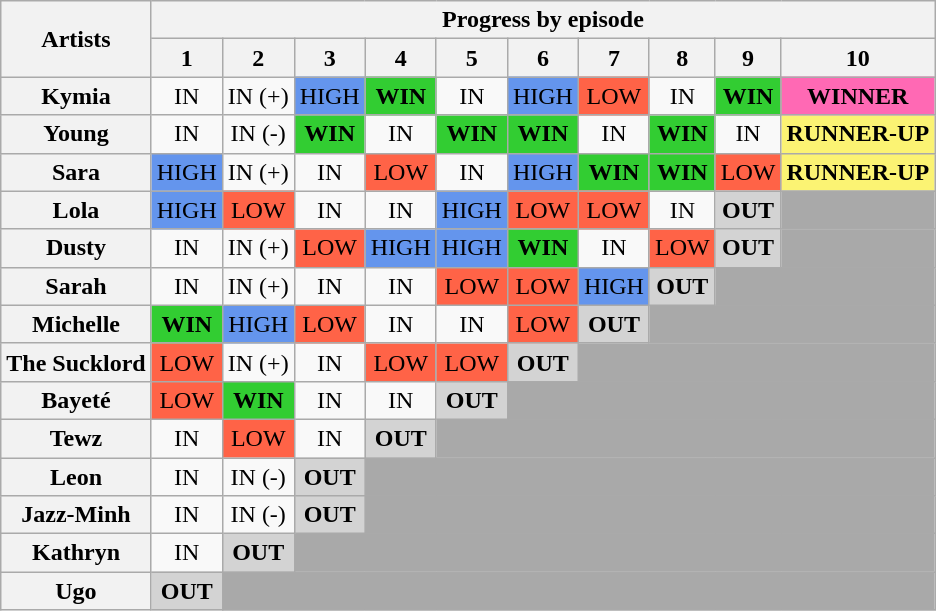<table class="wikitable" style="text-align:center">
<tr>
<th rowspan="2">Artists</th>
<th colspan="10">Progress by episode</th>
</tr>
<tr>
<th>1</th>
<th>2</th>
<th>3</th>
<th>4</th>
<th>5</th>
<th>6</th>
<th>7</th>
<th>8</th>
<th>9</th>
<th>10</th>
</tr>
<tr>
<th>Kymia</th>
<td>IN</td>
<td>IN (+)</td>
<td style="background:cornflowerblue;">HIGH</td>
<td style="background:limegreen;"><strong>WIN</strong></td>
<td>IN</td>
<td style="background:cornflowerblue;">HIGH</td>
<td style="background:tomato;">LOW</td>
<td>IN</td>
<td style="background:limegreen;"><strong>WIN</strong></td>
<td style="background:hotpink;"><strong>WINNER</strong></td>
</tr>
<tr>
<th>Young</th>
<td>IN</td>
<td>IN (-)</td>
<td style="background:limegreen;"><strong>WIN</strong></td>
<td>IN</td>
<td style="background:limegreen;"><strong>WIN</strong></td>
<td style="background:limegreen;"><strong>WIN</strong></td>
<td>IN</td>
<td style="background:limegreen;"><strong>WIN</strong></td>
<td>IN</td>
<td style="background:#FBF373;"><strong>RUNNER-UP</strong></td>
</tr>
<tr>
<th>Sara</th>
<td style="background:cornflowerblue;">HIGH</td>
<td>IN (+)</td>
<td>IN</td>
<td style="background:tomato;">LOW</td>
<td>IN</td>
<td style="background:cornflowerblue;">HIGH</td>
<td style="background:limegreen;"><strong>WIN</strong></td>
<td style="background:limegreen;"><strong>WIN</strong></td>
<td style="background:tomato;">LOW</td>
<td style="background:#FBF373;"><strong>RUNNER-UP</strong></td>
</tr>
<tr>
<th>Lola</th>
<td style="background:cornflowerblue;">HIGH</td>
<td style="background:tomato;">LOW</td>
<td>IN</td>
<td>IN</td>
<td style="background:cornflowerblue;">HIGH</td>
<td style="background:tomato;">LOW</td>
<td style="background:tomato;">LOW</td>
<td>IN</td>
<td style="background:lightgrey;"><strong>OUT</strong></td>
<td style="background:darkgrey;"></td>
</tr>
<tr>
<th>Dusty</th>
<td>IN</td>
<td>IN (+)</td>
<td style="background:tomato;">LOW</td>
<td style="background:cornflowerblue;">HIGH</td>
<td style="background:cornflowerblue;">HIGH</td>
<td style="background:limegreen;"><strong>WIN</strong></td>
<td>IN</td>
<td style="background:tomato;">LOW</td>
<td style="background:lightgrey;"><strong>OUT</strong></td>
<td style="background:darkgrey;"></td>
</tr>
<tr>
<th>Sarah</th>
<td>IN</td>
<td>IN (+)</td>
<td>IN</td>
<td>IN</td>
<td style="background:tomato;">LOW</td>
<td style="background:tomato;">LOW</td>
<td style="background:cornflowerblue;">HIGH</td>
<td style="background:lightgrey;"><strong>OUT</strong></td>
<td style="background:darkgrey;" colspan="2"></td>
</tr>
<tr>
<th>Michelle</th>
<td style="background:limegreen;"><strong>WIN</strong></td>
<td style="background:cornflowerblue;">HIGH</td>
<td style="background:tomato;">LOW</td>
<td>IN</td>
<td>IN</td>
<td style="background:tomato;">LOW</td>
<td style="background:lightgrey;"><strong>OUT</strong></td>
<td style="background:darkgrey;" colspan="3"></td>
</tr>
<tr>
<th>The Sucklord</th>
<td style="background:tomato;">LOW</td>
<td>IN (+)</td>
<td>IN</td>
<td style="background:tomato;">LOW</td>
<td style="background:tomato;">LOW</td>
<td style="background:lightgrey;"><strong>OUT</strong></td>
<td style="background:darkgrey;" colspan="4"></td>
</tr>
<tr>
<th>Bayeté</th>
<td style="background:tomato;">LOW</td>
<td style="background:limegreen;"><strong>WIN</strong></td>
<td>IN</td>
<td>IN</td>
<td style="background:lightgrey;"><strong>OUT</strong></td>
<td style="background:darkgrey;" colspan="5"></td>
</tr>
<tr>
<th>Tewz</th>
<td>IN</td>
<td style="background:tomato;">LOW</td>
<td>IN</td>
<td style="background:lightgrey;"><strong>OUT</strong></td>
<td style="background:darkgrey;" colspan="6"></td>
</tr>
<tr>
<th>Leon</th>
<td>IN</td>
<td>IN (-)</td>
<td style="background:lightgrey;"><strong>OUT</strong></td>
<td style="background:darkgrey;" colspan="7"></td>
</tr>
<tr>
<th>Jazz-Minh</th>
<td>IN</td>
<td>IN (-)</td>
<td style="background:lightgrey;"><strong>OUT</strong></td>
<td style="background:darkgrey;" colspan="7"></td>
</tr>
<tr>
<th>Kathryn</th>
<td>IN</td>
<td style="background:lightgrey;"><strong>OUT</strong></td>
<td style="background:darkgrey;" colspan="8"></td>
</tr>
<tr>
<th>Ugo</th>
<td style="background:lightgrey;"><strong>OUT</strong></td>
<td style="background:darkgrey;" colspan="9"></td>
</tr>
</table>
